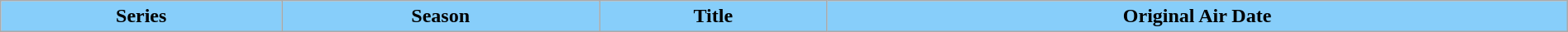<table class="wikitable plainrowheaders" style="width:100%">
<tr>
<th style="background-color: #87CEFA">Series</th>
<th style="background-color: #87CEFA">Season</th>
<th style="background-color: #87CEFA">Title</th>
<th style="background-color: #87CEFA">Original Air Date<br> 
 
 
 
 
 
 
 
 
 
 
 
 
 
 
 
 
 
</th>
</tr>
</table>
